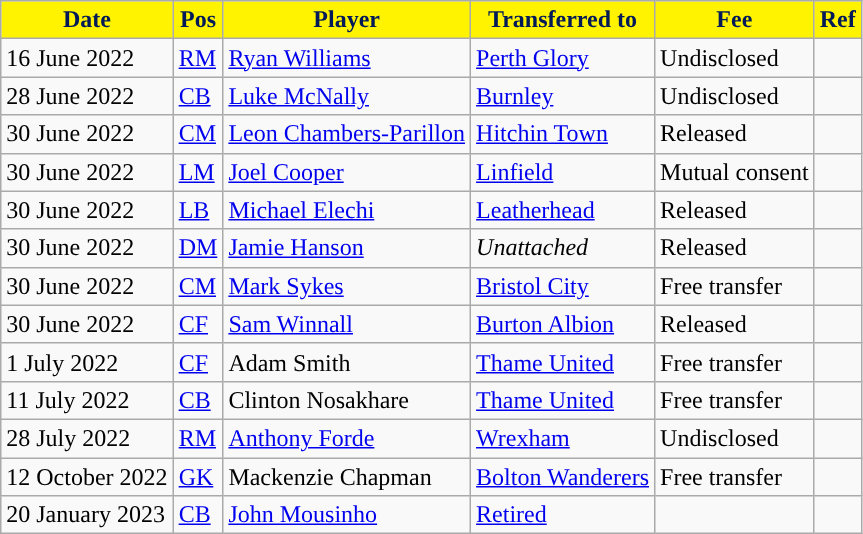<table class="wikitable plainrowheaders sortable">
<tr>
<th style="background:#FFF300; color:#001958; ">Date</th>
<th style="background:#FFF300; color:#001958; ">Pos</th>
<th style="background:#FFF300; color:#001958; ">Player</th>
<th style="background:#FFF300; color:#001958; ">Transferred to</th>
<th style="background:#FFF300; color:#001958; ">Fee</th>
<th style="background:#FFF300; color:#001958; ">Ref</th>
</tr>
<tr>
<td>16 June 2022</td>
<td><a href='#'>RM</a></td>
<td> <a href='#'>Ryan Williams</a></td>
<td> <a href='#'>Perth Glory</a></td>
<td>Undisclosed</td>
<td></td>
</tr>
<tr>
<td>28 June 2022</td>
<td><a href='#'>CB</a></td>
<td> <a href='#'>Luke McNally</a></td>
<td> <a href='#'>Burnley</a></td>
<td>Undisclosed</td>
<td></td>
</tr>
<tr>
<td>30 June 2022</td>
<td><a href='#'>CM</a></td>
<td> <a href='#'>Leon Chambers-Parillon</a></td>
<td> <a href='#'>Hitchin Town</a></td>
<td>Released</td>
<td></td>
</tr>
<tr>
<td>30 June 2022</td>
<td><a href='#'>LM</a></td>
<td> <a href='#'>Joel Cooper</a></td>
<td> <a href='#'>Linfield</a></td>
<td>Mutual consent</td>
<td></td>
</tr>
<tr>
<td>30 June 2022</td>
<td><a href='#'>LB</a></td>
<td> <a href='#'>Michael Elechi</a></td>
<td> <a href='#'>Leatherhead</a></td>
<td>Released</td>
<td></td>
</tr>
<tr>
<td>30 June 2022</td>
<td><a href='#'>DM</a></td>
<td> <a href='#'>Jamie Hanson</a></td>
<td> <em>Unattached</em></td>
<td>Released</td>
<td></td>
</tr>
<tr>
<td>30 June 2022</td>
<td><a href='#'>CM</a></td>
<td> <a href='#'>Mark Sykes</a></td>
<td> <a href='#'>Bristol City</a></td>
<td>Free transfer</td>
<td></td>
</tr>
<tr>
<td>30 June 2022</td>
<td><a href='#'>CF</a></td>
<td> <a href='#'>Sam Winnall</a></td>
<td> <a href='#'>Burton Albion</a></td>
<td>Released</td>
<td></td>
</tr>
<tr>
<td>1 July 2022</td>
<td><a href='#'>CF</a></td>
<td> Adam Smith</td>
<td> <a href='#'>Thame United</a></td>
<td>Free transfer</td>
<td></td>
</tr>
<tr>
<td>11 July 2022</td>
<td><a href='#'>CB</a></td>
<td> Clinton Nosakhare</td>
<td> <a href='#'>Thame United</a></td>
<td>Free transfer</td>
<td></td>
</tr>
<tr>
<td>28 July 2022</td>
<td><a href='#'>RM</a></td>
<td> <a href='#'>Anthony Forde</a></td>
<td> <a href='#'>Wrexham</a></td>
<td>Undisclosed</td>
<td></td>
</tr>
<tr>
<td>12 October 2022</td>
<td><a href='#'>GK</a></td>
<td> Mackenzie Chapman</td>
<td> <a href='#'>Bolton Wanderers</a></td>
<td>Free transfer</td>
<td></td>
</tr>
<tr>
<td>20 January 2023</td>
<td><a href='#'>CB</a></td>
<td> <a href='#'>John Mousinho</a></td>
<td> <a href='#'>Retired</a></td>
<td></td>
<td></td>
</tr>
</table>
